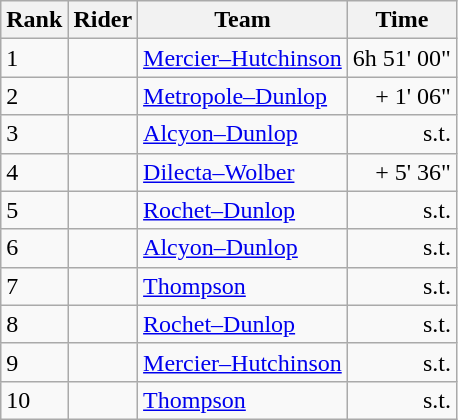<table class="wikitable">
<tr>
<th scope="col">Rank</th>
<th scope="col">Rider</th>
<th scope="col">Team</th>
<th scope="col">Time</th>
</tr>
<tr>
<td>1</td>
<td></td>
<td><a href='#'>Mercier–Hutchinson</a></td>
<td>6h 51' 00"</td>
</tr>
<tr>
<td>2</td>
<td></td>
<td><a href='#'>Metropole–Dunlop</a></td>
<td align=right>+ 1' 06"</td>
</tr>
<tr>
<td>3</td>
<td></td>
<td><a href='#'>Alcyon–Dunlop</a></td>
<td align=right>s.t.</td>
</tr>
<tr>
<td>4</td>
<td></td>
<td><a href='#'>Dilecta–Wolber</a></td>
<td align=right>+ 5' 36"</td>
</tr>
<tr>
<td>5</td>
<td></td>
<td><a href='#'>Rochet–Dunlop</a></td>
<td align=right>s.t.</td>
</tr>
<tr>
<td>6</td>
<td></td>
<td><a href='#'>Alcyon–Dunlop</a></td>
<td align=right>s.t.</td>
</tr>
<tr>
<td>7</td>
<td></td>
<td><a href='#'>Thompson</a></td>
<td align=right>s.t.</td>
</tr>
<tr>
<td>8</td>
<td></td>
<td><a href='#'>Rochet–Dunlop</a></td>
<td align=right>s.t.</td>
</tr>
<tr>
<td>9</td>
<td></td>
<td><a href='#'>Mercier–Hutchinson</a></td>
<td align=right>s.t.</td>
</tr>
<tr>
<td>10</td>
<td></td>
<td><a href='#'>Thompson</a></td>
<td align=right>s.t.</td>
</tr>
</table>
